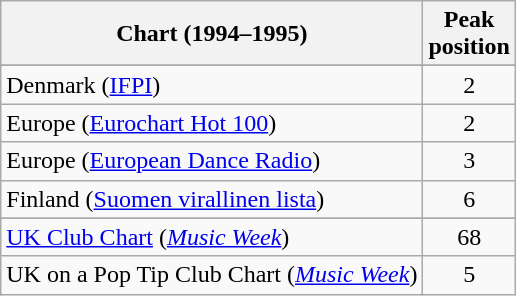<table class="wikitable sortable">
<tr>
<th>Chart (1994–1995)</th>
<th>Peak<br>position</th>
</tr>
<tr>
</tr>
<tr>
</tr>
<tr>
</tr>
<tr>
<td align="left">Denmark (<a href='#'>IFPI</a>)</td>
<td align="center">2</td>
</tr>
<tr>
<td align="left">Europe (<a href='#'>Eurochart Hot 100</a>)</td>
<td align="center">2</td>
</tr>
<tr>
<td align="left">Europe (<a href='#'>European Dance Radio</a>)</td>
<td align="center">3</td>
</tr>
<tr>
<td align="left">Finland (<a href='#'>Suomen virallinen lista</a>)</td>
<td align="center">6</td>
</tr>
<tr>
</tr>
<tr>
</tr>
<tr>
</tr>
<tr>
</tr>
<tr>
</tr>
<tr>
</tr>
<tr>
</tr>
<tr>
</tr>
<tr>
</tr>
<tr>
<td align="left"><a href='#'>UK Club Chart</a> (<em><a href='#'>Music Week</a></em>)</td>
<td align="center">68</td>
</tr>
<tr>
<td align="left">UK on a Pop Tip Club Chart (<em><a href='#'>Music Week</a></em>)</td>
<td align="center">5</td>
</tr>
</table>
